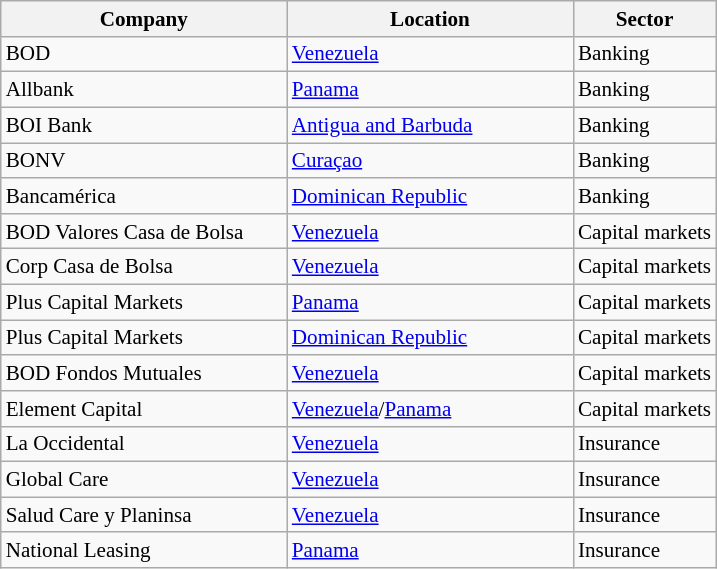<table border="1" class="wikitable" style="font-size:88%;">
<tr>
<th scope="col" width="40%">Company</th>
<th scope="col" width="40%">Location</th>
<th scope="col" width="20%">Sector</th>
</tr>
<tr>
<td>BOD</td>
<td><a href='#'>Venezuela</a></td>
<td>Banking</td>
</tr>
<tr>
<td>Allbank</td>
<td><a href='#'>Panama</a></td>
<td>Banking</td>
</tr>
<tr>
<td>BOI Bank</td>
<td><a href='#'>Antigua and Barbuda</a></td>
<td>Banking</td>
</tr>
<tr>
<td>BONV</td>
<td><a href='#'>Curaçao</a></td>
<td>Banking</td>
</tr>
<tr>
<td>Bancamérica</td>
<td><a href='#'>Dominican Republic</a></td>
<td>Banking</td>
</tr>
<tr>
<td>BOD Valores Casa de Bolsa</td>
<td><a href='#'>Venezuela</a></td>
<td>Capital markets</td>
</tr>
<tr>
<td>Corp Casa de Bolsa</td>
<td><a href='#'>Venezuela</a></td>
<td>Capital markets</td>
</tr>
<tr>
<td>Plus Capital Markets</td>
<td><a href='#'>Panama</a></td>
<td>Capital markets</td>
</tr>
<tr>
<td>Plus Capital Markets</td>
<td><a href='#'>Dominican Republic</a></td>
<td>Capital markets</td>
</tr>
<tr>
<td>BOD Fondos Mutuales</td>
<td><a href='#'>Venezuela</a></td>
<td>Capital markets</td>
</tr>
<tr>
<td>Element Capital</td>
<td><a href='#'>Venezuela</a>/<a href='#'>Panama</a></td>
<td>Capital markets</td>
</tr>
<tr>
<td>La Occidental</td>
<td><a href='#'>Venezuela</a></td>
<td>Insurance</td>
</tr>
<tr>
<td>Global Care</td>
<td><a href='#'>Venezuela</a></td>
<td>Insurance</td>
</tr>
<tr>
<td>Salud Care y Planinsa</td>
<td><a href='#'>Venezuela</a></td>
<td>Insurance</td>
</tr>
<tr>
<td>National Leasing</td>
<td><a href='#'>Panama</a></td>
<td>Insurance</td>
</tr>
</table>
